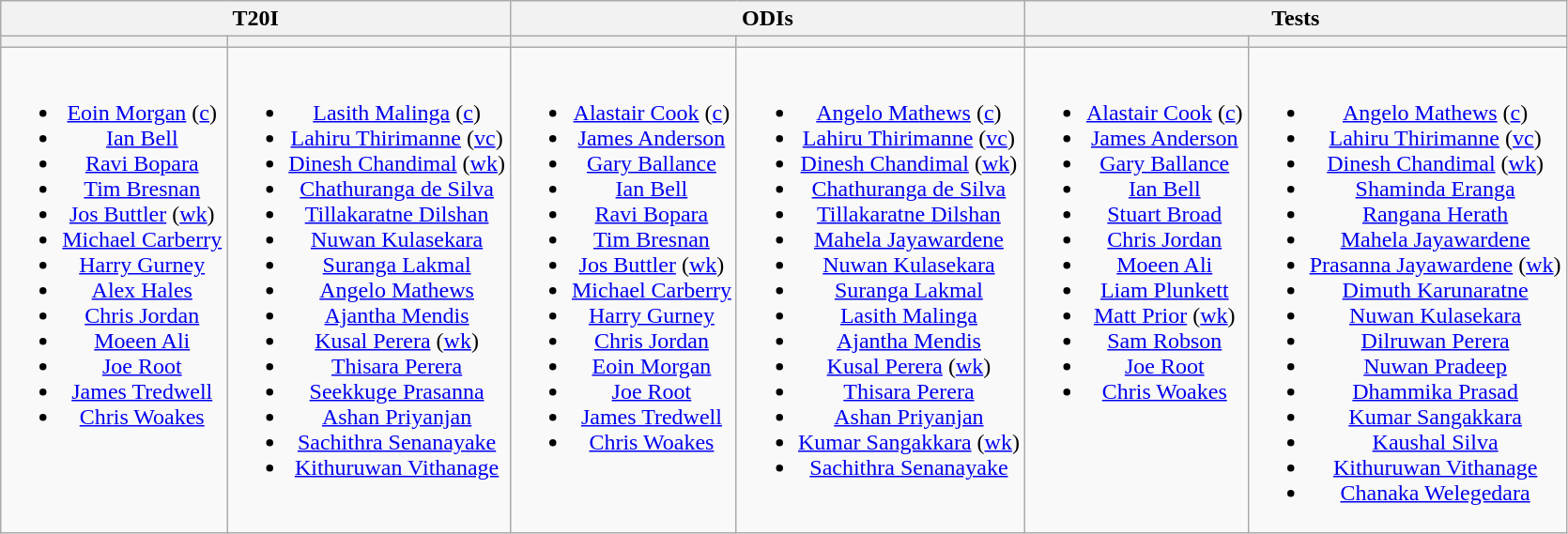<table class="wikitable" style="text-align:center">
<tr>
<th colspan=2>T20I</th>
<th colspan=2>ODIs</th>
<th colspan=2>Tests</th>
</tr>
<tr>
<th></th>
<th></th>
<th></th>
<th></th>
<th></th>
<th></th>
</tr>
<tr style="vertical-align:top">
<td><br><ul><li><a href='#'>Eoin Morgan</a> (<a href='#'>c</a>)</li><li><a href='#'>Ian Bell</a></li><li><a href='#'>Ravi Bopara</a></li><li><a href='#'>Tim Bresnan</a></li><li><a href='#'>Jos Buttler</a> (<a href='#'>wk</a>)</li><li><a href='#'>Michael Carberry</a></li><li><a href='#'>Harry Gurney</a></li><li><a href='#'>Alex Hales</a></li><li><a href='#'>Chris Jordan</a></li><li><a href='#'>Moeen Ali</a></li><li><a href='#'>Joe Root</a></li><li><a href='#'>James Tredwell</a></li><li><a href='#'>Chris Woakes</a></li></ul></td>
<td><br><ul><li><a href='#'>Lasith Malinga</a> (<a href='#'>c</a>)</li><li><a href='#'>Lahiru Thirimanne</a> (<a href='#'>vc</a>)</li><li><a href='#'>Dinesh Chandimal</a> (<a href='#'>wk</a>)</li><li><a href='#'>Chathuranga de Silva</a></li><li><a href='#'>Tillakaratne Dilshan</a></li><li><a href='#'>Nuwan Kulasekara</a></li><li><a href='#'>Suranga Lakmal</a></li><li><a href='#'>Angelo Mathews</a></li><li><a href='#'>Ajantha Mendis</a></li><li><a href='#'>Kusal Perera</a> (<a href='#'>wk</a>)</li><li><a href='#'>Thisara Perera</a></li><li><a href='#'>Seekkuge Prasanna</a></li><li><a href='#'>Ashan Priyanjan</a></li><li><a href='#'>Sachithra Senanayake</a></li><li><a href='#'>Kithuruwan Vithanage</a></li></ul></td>
<td><br><ul><li><a href='#'>Alastair Cook</a> (<a href='#'>c</a>)</li><li><a href='#'>James Anderson</a></li><li><a href='#'>Gary Ballance</a></li><li><a href='#'>Ian Bell</a></li><li><a href='#'>Ravi Bopara</a></li><li><a href='#'>Tim Bresnan</a></li><li><a href='#'>Jos Buttler</a> (<a href='#'>wk</a>)</li><li><a href='#'>Michael Carberry</a></li><li><a href='#'>Harry Gurney</a></li><li><a href='#'>Chris Jordan</a></li><li><a href='#'>Eoin Morgan</a></li><li><a href='#'>Joe Root</a></li><li><a href='#'>James Tredwell</a></li><li><a href='#'>Chris Woakes</a></li></ul></td>
<td><br><ul><li><a href='#'>Angelo Mathews</a> (<a href='#'>c</a>)</li><li><a href='#'>Lahiru Thirimanne</a> (<a href='#'>vc</a>)</li><li><a href='#'>Dinesh Chandimal</a> (<a href='#'>wk</a>)</li><li><a href='#'>Chathuranga de Silva</a></li><li><a href='#'>Tillakaratne Dilshan</a></li><li><a href='#'>Mahela Jayawardene</a></li><li><a href='#'>Nuwan Kulasekara</a></li><li><a href='#'>Suranga Lakmal</a></li><li><a href='#'>Lasith Malinga</a></li><li><a href='#'>Ajantha Mendis</a></li><li><a href='#'>Kusal Perera</a> (<a href='#'>wk</a>)</li><li><a href='#'>Thisara Perera</a></li><li><a href='#'>Ashan Priyanjan</a></li><li><a href='#'>Kumar Sangakkara</a> (<a href='#'>wk</a>)</li><li><a href='#'>Sachithra Senanayake</a></li></ul></td>
<td><br><ul><li><a href='#'>Alastair Cook</a> (<a href='#'>c</a>)</li><li><a href='#'>James Anderson</a></li><li><a href='#'>Gary Ballance</a></li><li><a href='#'>Ian Bell</a></li><li><a href='#'>Stuart Broad</a></li><li><a href='#'>Chris Jordan</a></li><li><a href='#'>Moeen Ali</a></li><li><a href='#'>Liam Plunkett</a></li><li><a href='#'>Matt Prior</a> (<a href='#'>wk</a>)</li><li><a href='#'>Sam Robson</a></li><li><a href='#'>Joe Root</a></li><li><a href='#'>Chris Woakes</a></li></ul></td>
<td><br><ul><li><a href='#'>Angelo Mathews</a> (<a href='#'>c</a>)</li><li><a href='#'>Lahiru Thirimanne</a> (<a href='#'>vc</a>)</li><li><a href='#'>Dinesh Chandimal</a> (<a href='#'>wk</a>)</li><li><a href='#'>Shaminda Eranga</a></li><li><a href='#'>Rangana Herath</a></li><li><a href='#'>Mahela Jayawardene</a></li><li><a href='#'>Prasanna Jayawardene</a> (<a href='#'>wk</a>)</li><li><a href='#'>Dimuth Karunaratne</a></li><li><a href='#'>Nuwan Kulasekara</a></li><li><a href='#'>Dilruwan Perera</a></li><li><a href='#'>Nuwan Pradeep</a></li><li><a href='#'>Dhammika Prasad</a></li><li><a href='#'>Kumar Sangakkara</a></li><li><a href='#'>Kaushal Silva</a></li><li><a href='#'>Kithuruwan Vithanage</a></li><li><a href='#'>Chanaka Welegedara</a></li></ul></td>
</tr>
</table>
